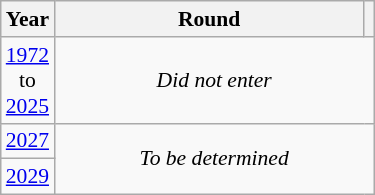<table class="wikitable" style="text-align: center; font-size:90%">
<tr>
<th>Year</th>
<th style="width:200px">Round</th>
<th></th>
</tr>
<tr>
<td><a href='#'>1972</a><br>to<br><a href='#'>2025</a></td>
<td colspan="2"><em>Did not enter</em></td>
</tr>
<tr>
<td><a href='#'>2027</a></td>
<td colspan="2" rowspan="2"><em>To be determined</em></td>
</tr>
<tr>
<td><a href='#'>2029</a></td>
</tr>
</table>
